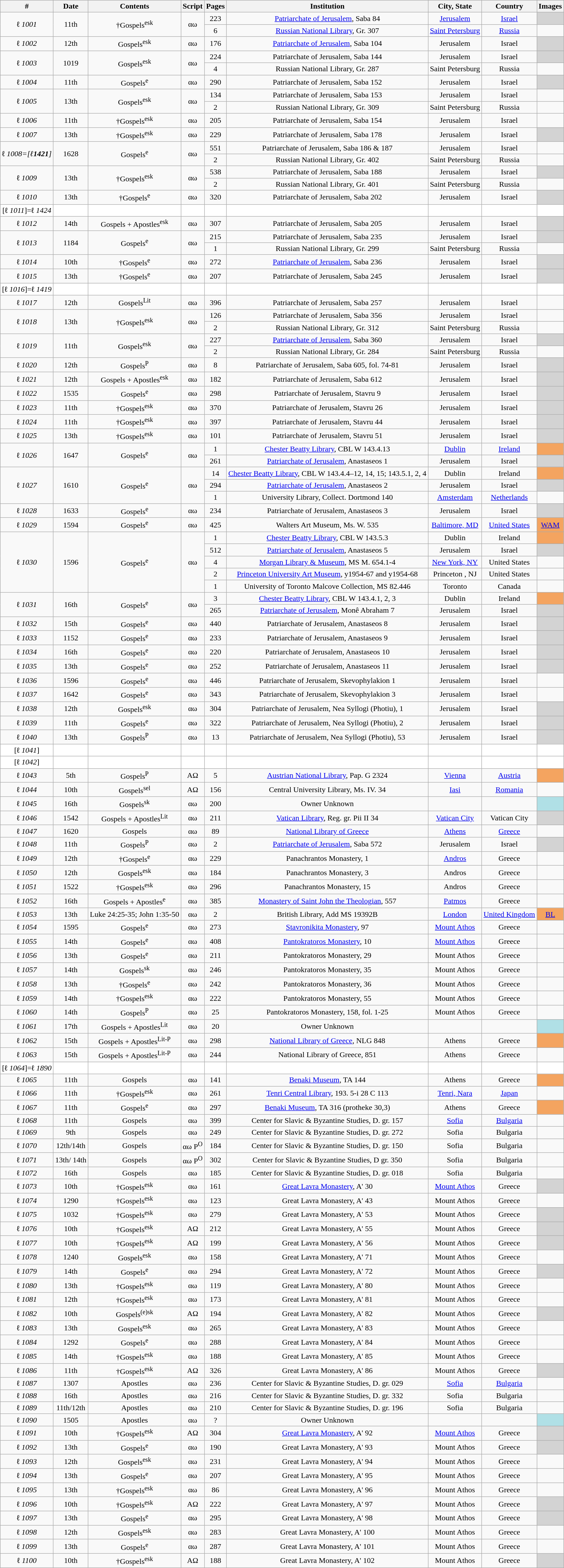<table class="wikitable sortable" style="text-align:center">
<tr>
<th>#</th>
<th>Date</th>
<th>Contents</th>
<th>Script</th>
<th>Pages</th>
<th>Institution</th>
<th>City, State</th>
<th>Country</th>
<th>Images</th>
</tr>
<tr>
<td rowspan=2><strong>ℓ</strong> <em>1001</em></td>
<td rowspan=2>11th</td>
<td rowspan=2>†Gospels<sup>esk</sup></td>
<td rowspan=2>αω</td>
<td>223</td>
<td><a href='#'>Patriarchate of Jerusalem</a>, Saba 84</td>
<td><a href='#'>Jerusalem</a></td>
<td><a href='#'>Israel</a></td>
<td bgcolor="lightgray"></td>
</tr>
<tr>
<td>6</td>
<td><a href='#'>Russian National Library</a>, Gr. 307</td>
<td><a href='#'>Saint Petersburg</a></td>
<td><a href='#'>Russia</a></td>
<td></td>
</tr>
<tr>
<td><strong>ℓ</strong> <em>1002</em></td>
<td>12th</td>
<td>Gospels<sup>esk</sup></td>
<td>αω</td>
<td>176</td>
<td><a href='#'>Patriarchate of Jerusalem</a>, Saba 104</td>
<td>Jerusalem</td>
<td>Israel</td>
<td bgcolor="lightgray"></td>
</tr>
<tr>
<td rowspan=2><strong>ℓ</strong> <em>1003</em></td>
<td rowspan=2>1019</td>
<td rowspan=2>Gospels<sup>esk</sup></td>
<td rowspan=2>αω</td>
<td>224</td>
<td>Patriarchate of Jerusalem, Saba 144</td>
<td>Jerusalem</td>
<td>Israel</td>
<td bgcolor="lightgray"></td>
</tr>
<tr>
<td>4</td>
<td>Russian National Library, Gr. 287</td>
<td>Saint Petersburg</td>
<td>Russia</td>
<td></td>
</tr>
<tr>
<td><strong>ℓ</strong> <em>1004</em></td>
<td>11th</td>
<td>Gospels<sup>e</sup></td>
<td>αω</td>
<td>290</td>
<td>Patriarchate of Jerusalem, Saba 152</td>
<td>Jerusalem</td>
<td>Israel</td>
<td bgcolor="lightgray"></td>
</tr>
<tr>
<td rowspan=2><strong>ℓ</strong> <em>1005</em></td>
<td rowspan=2>13th</td>
<td rowspan=2>Gospels<sup>esk</sup></td>
<td rowspan=2>αω</td>
<td>134</td>
<td>Patriarchate of Jerusalem, Saba 153</td>
<td>Jerusalem</td>
<td>Israel</td>
<td></td>
</tr>
<tr>
<td>2</td>
<td>Russian National Library, Gr. 309</td>
<td>Saint Petersburg</td>
<td>Russia</td>
<td></td>
</tr>
<tr>
<td><strong>ℓ</strong> <em>1006</em></td>
<td>11th</td>
<td>†Gospels<sup>esk</sup></td>
<td>αω</td>
<td>205</td>
<td>Patriarchate of Jerusalem, Saba 154</td>
<td>Jerusalem</td>
<td>Israel</td>
<td></td>
</tr>
<tr>
<td><strong>ℓ</strong> <em>1007</em></td>
<td>13th</td>
<td>†Gospels<sup>esk</sup></td>
<td>αω</td>
<td>229</td>
<td>Patriarchate of Jerusalem, Saba 178</td>
<td>Jerusalem</td>
<td>Israel</td>
<td bgcolor="lightgray"></td>
</tr>
<tr>
<td rowspan=2><strong>ℓ</strong> <em>1008=[<strong>ℓ1421</strong>]</em></td>
<td rowspan=2>1628</td>
<td rowspan=2>Gospels<sup>e</sup></td>
<td rowspan=2>αω</td>
<td>551</td>
<td>Patriarchate of Jerusalem, Saba 186 & 187</td>
<td>Jerusalem</td>
<td>Israel</td>
<td></td>
</tr>
<tr>
<td>2</td>
<td>Russian National Library, Gr. 402</td>
<td>Saint Petersburg</td>
<td>Russia</td>
<td></td>
</tr>
<tr>
<td rowspan=2><strong>ℓ</strong> <em>1009</em></td>
<td rowspan=2>13th</td>
<td rowspan=2>†Gospels<sup>esk</sup></td>
<td rowspan=2>αω</td>
<td>538</td>
<td>Patriarchate of Jerusalem, Saba 188</td>
<td>Jerusalem</td>
<td>Israel</td>
<td bgcolor="lightgray"></td>
</tr>
<tr>
<td>2</td>
<td>Russian National Library, Gr. 401</td>
<td>Saint Petersburg</td>
<td>Russia</td>
<td></td>
</tr>
<tr>
<td><strong>ℓ</strong> <em>1010</em></td>
<td>13th</td>
<td>†Gospels<sup>e</sup></td>
<td>αω</td>
<td>320</td>
<td>Patriarchate of Jerusalem, Saba 202</td>
<td>Jerusalem</td>
<td>Israel</td>
<td bgcolor="lightgray"></td>
</tr>
<tr bgcolor="white">
<td>[<strong>ℓ</strong> <em>1011</em>]=<strong>ℓ</strong> <em>1424</em></td>
<td></td>
<td></td>
<td></td>
<td></td>
<td></td>
<td></td>
<td></td>
<td></td>
</tr>
<tr>
<td><strong>ℓ</strong> <em>1012</em></td>
<td>14th</td>
<td>Gospels + Apostles<sup>esk</sup></td>
<td>αω</td>
<td>307</td>
<td>Patriarchate of Jerusalem, Saba 205</td>
<td>Jerusalem</td>
<td>Israel</td>
<td bgcolor="lightgray"></td>
</tr>
<tr>
<td rowspan=2><strong>ℓ</strong> <em>1013</em></td>
<td rowspan=2>1184</td>
<td rowspan=2>Gospels<sup>e</sup></td>
<td rowspan=2>αω</td>
<td>215</td>
<td>Patriarchate of Jerusalem, Saba 235</td>
<td>Jerusalem</td>
<td>Israel</td>
<td bgcolor="lightgray"></td>
</tr>
<tr>
<td>1</td>
<td>Russian National Library, Gr. 299</td>
<td>Saint Petersburg</td>
<td>Russia</td>
<td></td>
</tr>
<tr>
<td><strong>ℓ</strong> <em>1014</em></td>
<td>10th</td>
<td>†Gospels<sup>e</sup></td>
<td>αω</td>
<td>272</td>
<td><a href='#'>Patriarchate of Jerusalem</a>, Saba 236</td>
<td>Jerusalem</td>
<td>Israel</td>
<td bgcolor="lightgray"></td>
</tr>
<tr>
<td><strong>ℓ</strong> <em>1015</em></td>
<td>13th</td>
<td>†Gospels<sup>e</sup></td>
<td>αω</td>
<td>207</td>
<td>Patriarchate of Jerusalem, Saba 245</td>
<td>Jerusalem</td>
<td>Israel</td>
<td bgcolor="lightgray"></td>
</tr>
<tr bgcolor='white'|>
<td>[<strong>ℓ</strong> <em>1016</em>]=<strong>ℓ</strong> <em>1419</em></td>
<td></td>
<td></td>
<td></td>
<td></td>
<td></td>
<td></td>
<td></td>
<td></td>
</tr>
<tr>
<td><strong>ℓ</strong> <em>1017</em></td>
<td>12th</td>
<td>Gospels<sup>Lit</sup></td>
<td>αω</td>
<td>396</td>
<td>Patriarchate of Jerusalem, Saba 257</td>
<td>Jerusalem</td>
<td>Israel</td>
<td></td>
</tr>
<tr>
<td rowspan=2><strong>ℓ</strong> <em>1018</em></td>
<td rowspan=2>13th</td>
<td rowspan=2>†Gospels<sup>esk</sup></td>
<td rowspan=2>αω</td>
<td>126</td>
<td>Patriarchate of Jerusalem, Saba 356</td>
<td>Jerusalem</td>
<td>Israel</td>
<td></td>
</tr>
<tr>
<td>2</td>
<td>Russian National Library, Gr. 312</td>
<td>Saint Petersburg</td>
<td>Russia</td>
<td></td>
</tr>
<tr>
<td rowspan=2><strong>ℓ</strong> <em>1019</em></td>
<td rowspan=2>11th</td>
<td rowspan=2>Gospels<sup>esk</sup></td>
<td rowspan=2>αω</td>
<td>227</td>
<td><a href='#'>Patriarchate of Jerusalem</a>, Saba 360</td>
<td>Jerusalem</td>
<td>Israel</td>
<td bgcolor="lightgray"></td>
</tr>
<tr>
<td>2</td>
<td>Russian National Library, Gr. 284</td>
<td>Saint Petersburg</td>
<td>Russia</td>
<td></td>
</tr>
<tr>
<td><strong>ℓ</strong> <em>1020</em></td>
<td>12th</td>
<td>Gospels<sup>P</sup></td>
<td>αω</td>
<td>8</td>
<td>Patriarchate of Jerusalem, Saba 605, fol. 74-81</td>
<td>Jerusalem</td>
<td>Israel</td>
<td bgcolor="lightgray"></td>
</tr>
<tr>
<td><strong>ℓ</strong> <em>1021</em></td>
<td>12th</td>
<td>Gospels + Apostles<sup>esk</sup></td>
<td>αω</td>
<td>182</td>
<td>Patriarchate of Jerusalem, Saba 612</td>
<td>Jerusalem</td>
<td>Israel</td>
<td bgcolor="lightgray"></td>
</tr>
<tr>
<td><strong>ℓ</strong> <em>1022</em></td>
<td>1535</td>
<td>Gospels<sup>e</sup></td>
<td>αω</td>
<td>298</td>
<td>Patriarchate of Jerusalem, Stavru 9</td>
<td>Jerusalem</td>
<td>Israel</td>
<td bgcolor="lightgray"></td>
</tr>
<tr>
<td><strong>ℓ</strong> <em>1023</em></td>
<td>11th</td>
<td>†Gospels<sup>esk</sup></td>
<td>αω</td>
<td>370</td>
<td>Patriarchate of Jerusalem, Stavru 26</td>
<td>Jerusalem</td>
<td>Israel</td>
<td bgcolor="lightgray"></td>
</tr>
<tr>
<td><strong>ℓ</strong> <em>1024</em></td>
<td>11th</td>
<td>†Gospels<sup>esk</sup></td>
<td>αω</td>
<td>397</td>
<td>Patriarchate of Jerusalem, Stavru 44</td>
<td>Jerusalem</td>
<td>Israel</td>
<td bgcolor="lightgray"></td>
</tr>
<tr>
<td><strong>ℓ</strong> <em>1025</em></td>
<td>13th</td>
<td>†Gospels<sup>esk</sup></td>
<td>αω</td>
<td>101</td>
<td>Patriarchate of Jerusalem, Stavru 51</td>
<td>Jerusalem</td>
<td>Israel</td>
<td bgcolor="lightgray"></td>
</tr>
<tr>
<td rowspan=2><strong>ℓ</strong> <em>1026</em></td>
<td rowspan=2>1647</td>
<td rowspan=2>Gospels<sup>e</sup></td>
<td rowspan=2>αω</td>
<td>1</td>
<td><a href='#'>Chester Beatty Library</a>, CBL W 143.4.13</td>
<td><a href='#'>Dublin</a></td>
<td><a href='#'>Ireland</a></td>
<td bgcolor="sandybrown"></td>
</tr>
<tr>
<td>261</td>
<td><a href='#'>Patriarchate of Jerusalem</a>, Anastaseos 1</td>
<td>Jerusalem</td>
<td>Israel</td>
<td bgcolor="lightgray"></td>
</tr>
<tr>
<td rowspan=3><strong>ℓ</strong> <em>1027</em></td>
<td rowspan=3>1610</td>
<td rowspan=3>Gospels<sup>e</sup></td>
<td rowspan=3>αω</td>
<td>14</td>
<td><a href='#'>Chester Beatty Library</a>, CBL W 143.4.4–12, 14, 15; 143.5.1, 2, 4</td>
<td>Dublin</td>
<td>Ireland</td>
<td bgcolor="sandybrown"></td>
</tr>
<tr>
<td>294</td>
<td><a href='#'>Patriarchate of Jerusalem</a>, Anastaseos 2</td>
<td>Jerusalem</td>
<td>Israel</td>
<td bgcolor="lightgray"></td>
</tr>
<tr>
<td>1</td>
<td>University Library, Collect. Dortmond 140</td>
<td><a href='#'>Amsterdam</a></td>
<td><a href='#'>Netherlands</a></td>
<td></td>
</tr>
<tr>
<td><strong>ℓ</strong> <em>1028</em></td>
<td>1633</td>
<td>Gospels<sup>e</sup></td>
<td>αω</td>
<td>234</td>
<td>Patriarchate of Jerusalem, Anastaseos 3</td>
<td>Jerusalem</td>
<td>Israel</td>
<td bgcolor="lightgray"></td>
</tr>
<tr>
<td><strong>ℓ</strong> <em>1029</em></td>
<td>1594</td>
<td>Gospels<sup>e</sup></td>
<td>αω</td>
<td>425</td>
<td>Walters Art Museum, Ms. W. 535</td>
<td><a href='#'>Baltimore, MD</a></td>
<td><a href='#'>United States</a></td>
<td bgcolor="sandybrown"><a href='#'>WAM</a></td>
</tr>
<tr>
<td rowspan=5><strong>ℓ</strong> <em>1030</em></td>
<td rowspan=5>1596</td>
<td rowspan=5>Gospels<sup>e</sup></td>
<td rowspan=5>αω</td>
<td>1</td>
<td><a href='#'>Chester Beatty Library</a>, CBL W 143.5.3</td>
<td>Dublin</td>
<td>Ireland</td>
<td bgcolor="sandybrown"></td>
</tr>
<tr>
<td>512</td>
<td><a href='#'>Patriarchate of Jerusalem</a>, Anastaseos 5</td>
<td>Jerusalem</td>
<td>Israel</td>
<td bgcolor="lightgray"></td>
</tr>
<tr>
<td>4</td>
<td><a href='#'>Morgan Library & Museum</a>, MS M. 654.1-4</td>
<td><a href='#'>New York, NY</a></td>
<td>United States</td>
<td></td>
</tr>
<tr>
<td>2</td>
<td><a href='#'>Princeton University Art Museum</a>, y1954-67 and y1954-68</td>
<td>Princeton , NJ</td>
<td>United States</td>
<td></td>
</tr>
<tr>
<td>1</td>
<td>University of Toronto Malcove Collection, MS 82.446</td>
<td>Toronto</td>
<td>Canada</td>
<td></td>
</tr>
<tr>
<td rowspan=2><strong>ℓ</strong> <em>1031</em></td>
<td rowspan=2>16th</td>
<td rowspan=2>Gospels<sup>e</sup></td>
<td rowspan=2>αω</td>
<td>3</td>
<td><a href='#'>Chester Beatty Library</a>, CBL W 143.4.1, 2, 3</td>
<td>Dublin</td>
<td>Ireland</td>
<td bgcolor="sandybrown"></td>
</tr>
<tr>
<td>265</td>
<td><a href='#'>Patriarchate of Jerusalem</a>, Monê Abraham 7</td>
<td>Jerusalem</td>
<td>Israel</td>
<td bgcolor="lightgray"></td>
</tr>
<tr>
<td><strong>ℓ</strong> <em>1032</em></td>
<td>15th</td>
<td>Gospels<sup>e</sup></td>
<td>αω</td>
<td>440</td>
<td>Patriarchate of Jerusalem, Anastaseos 8</td>
<td>Jerusalem</td>
<td>Israel</td>
<td bgcolor="lightgray"></td>
</tr>
<tr>
<td><strong>ℓ</strong> <em>1033</em></td>
<td>1152</td>
<td>Gospels<sup>e</sup></td>
<td>αω</td>
<td>233</td>
<td>Patriarchate of Jerusalem, Anastaseos 9</td>
<td>Jerusalem</td>
<td>Israel</td>
<td bgcolor="lightgray"></td>
</tr>
<tr>
<td><strong>ℓ</strong> <em>1034</em></td>
<td>16th</td>
<td>Gospels<sup>e</sup></td>
<td>αω</td>
<td>220</td>
<td>Patriarchate of Jerusalem, Anastaseos 10</td>
<td>Jerusalem</td>
<td>Israel</td>
<td bgcolor="lightgray"></td>
</tr>
<tr>
<td><strong>ℓ</strong> <em>1035</em></td>
<td>13th</td>
<td>Gospels<sup>e</sup></td>
<td>αω</td>
<td>252</td>
<td>Patriarchate of Jerusalem, Anastaseos 11</td>
<td>Jerusalem</td>
<td>Israel</td>
<td bgcolor="lightgray"></td>
</tr>
<tr>
<td><strong>ℓ</strong> <em>1036</em></td>
<td>1596</td>
<td>Gospels<sup>e</sup></td>
<td>αω</td>
<td>446</td>
<td>Patriarchate of Jerusalem, Skevophylakion 1</td>
<td>Jerusalem</td>
<td>Israel</td>
<td></td>
</tr>
<tr>
<td><strong>ℓ</strong> <em>1037</em></td>
<td>1642</td>
<td>Gospels<sup>e</sup></td>
<td>αω</td>
<td>343</td>
<td>Patriarchate of Jerusalem, Skevophylakion 3</td>
<td>Jerusalem</td>
<td>Israel</td>
<td></td>
</tr>
<tr>
<td><strong>ℓ</strong> <em>1038</em></td>
<td>12th</td>
<td>Gospels<sup>esk</sup></td>
<td>αω</td>
<td>304</td>
<td>Patriarchate of Jerusalem, Nea Syllogi (Photiu), 1</td>
<td>Jerusalem</td>
<td>Israel</td>
<td bgcolor="lightgray"></td>
</tr>
<tr>
<td><strong>ℓ</strong> <em>1039</em></td>
<td>11th</td>
<td>Gospels<sup>e</sup></td>
<td>αω</td>
<td>322</td>
<td>Patriarchate of Jerusalem, Nea Syllogi (Photiu), 2</td>
<td>Jerusalem</td>
<td>Israel</td>
<td bgcolor="lightgray"></td>
</tr>
<tr>
<td><strong>ℓ</strong> <em>1040</em></td>
<td>13th</td>
<td>Gospels<sup>P</sup></td>
<td>αω</td>
<td>13</td>
<td>Patriarchate of Jerusalem, Nea Syllogi (Photiu), 53</td>
<td>Jerusalem</td>
<td>Israel</td>
<td bgcolor="lightgray"></td>
</tr>
<tr bgcolor='white'|>
<td>[<strong>ℓ</strong> <em>1041</em>]</td>
<td></td>
<td></td>
<td></td>
<td></td>
<td></td>
<td></td>
<td></td>
<td></td>
</tr>
<tr bgcolor='white'|>
<td>[<strong>ℓ</strong> <em>1042</em>]</td>
<td></td>
<td></td>
<td></td>
<td></td>
<td></td>
<td></td>
<td></td>
<td></td>
</tr>
<tr>
<td><strong>ℓ</strong> <em>1043</em></td>
<td>5th</td>
<td>Gospels<sup>P</sup></td>
<td>ΑΩ</td>
<td>5</td>
<td><a href='#'>Austrian National Library</a>, Pap. G 2324</td>
<td><a href='#'>Vienna</a></td>
<td><a href='#'>Austria</a></td>
<td bgcolor="sandybrown"></td>
</tr>
<tr>
<td><strong>ℓ</strong> <em>1044</em></td>
<td>10th</td>
<td>Gospels<sup>sel</sup></td>
<td>ΑΩ</td>
<td>156</td>
<td>Central University Library, Ms. IV. 34</td>
<td><a href='#'>Iasi</a></td>
<td><a href='#'>Romania</a></td>
<td></td>
</tr>
<tr>
<td><strong>ℓ</strong> <em>1045</em></td>
<td>16th</td>
<td>Gospels<sup>sk</sup></td>
<td>αω</td>
<td>200</td>
<td>Owner Unknown</td>
<td></td>
<td></td>
<td bgcolor="powderblue"></td>
</tr>
<tr>
<td><strong>ℓ</strong> <em>1046</em></td>
<td>1542</td>
<td>Gospels + Apostles<sup>Lit</sup></td>
<td>αω</td>
<td>211</td>
<td><a href='#'>Vatican Library</a>, Reg. gr. Pii II 34</td>
<td><a href='#'>Vatican City</a></td>
<td>Vatican City</td>
<td bgcolor="lightgray"></td>
</tr>
<tr>
<td><strong>ℓ</strong> <em>1047</em></td>
<td>1620</td>
<td>Gospels</td>
<td>αω</td>
<td>89</td>
<td><a href='#'>National Library of Greece</a></td>
<td><a href='#'>Athens</a></td>
<td><a href='#'>Greece</a></td>
<td></td>
</tr>
<tr>
<td><strong>ℓ</strong> <em>1048</em></td>
<td>11th</td>
<td>Gospels<sup>P</sup></td>
<td>αω</td>
<td>2</td>
<td><a href='#'>Patriarchate of Jerusalem</a>, Saba 572</td>
<td>Jerusalem</td>
<td>Israel</td>
<td bgcolor="lightgray"></td>
</tr>
<tr>
<td><strong>ℓ</strong> <em>1049</em></td>
<td>12th</td>
<td>†Gospels<sup>e</sup></td>
<td>αω</td>
<td>229</td>
<td>Panachrantos Monastery, 1</td>
<td><a href='#'>Andros</a></td>
<td>Greece</td>
<td></td>
</tr>
<tr>
<td><strong>ℓ</strong> <em>1050</em></td>
<td>12th</td>
<td>Gospels<sup>esk</sup></td>
<td>αω</td>
<td>184</td>
<td>Panachrantos Monastery, 3</td>
<td>Andros</td>
<td>Greece</td>
<td></td>
</tr>
<tr>
<td><strong>ℓ</strong> <em>1051</em></td>
<td>1522</td>
<td>†Gospels<sup>esk</sup></td>
<td>αω</td>
<td>296</td>
<td>Panachrantos Monastery, 15</td>
<td>Andros</td>
<td>Greece</td>
<td></td>
</tr>
<tr>
<td><strong>ℓ</strong> <em>1052</em></td>
<td>16th</td>
<td>Gospels + Apostles<sup>e</sup></td>
<td>αω</td>
<td>385</td>
<td><a href='#'>Monastery of Saint John the Theologian</a>, 557</td>
<td><a href='#'>Patmos</a></td>
<td>Greece</td>
<td></td>
</tr>
<tr>
<td><strong>ℓ</strong> <em>1053</em></td>
<td>13th</td>
<td>Luke 24:25-35; John 1:35-50</td>
<td>αω</td>
<td>2</td>
<td>British Library, Add MS 19392B</td>
<td><a href='#'>London</a></td>
<td><a href='#'>United Kingdom</a></td>
<td bgcolor="sandybrown"><a href='#'>BL</a></td>
</tr>
<tr>
<td><strong>ℓ</strong> <em>1054</em></td>
<td>1595</td>
<td>Gospels<sup>e</sup></td>
<td>αω</td>
<td>273</td>
<td><a href='#'> Stavronikita Monastery</a>, 97</td>
<td><a href='#'>Mount Athos</a></td>
<td>Greece</td>
<td></td>
</tr>
<tr>
<td><strong>ℓ</strong> <em>1055</em></td>
<td>14th</td>
<td>Gospels<sup>e</sup></td>
<td>αω</td>
<td>408</td>
<td><a href='#'>Pantokratoros Monastery</a>, 10</td>
<td><a href='#'>Mount Athos</a></td>
<td>Greece</td>
<td></td>
</tr>
<tr>
<td><strong>ℓ</strong> <em>1056</em></td>
<td>13th</td>
<td>Gospels<sup>e</sup></td>
<td>αω</td>
<td>211</td>
<td>Pantokratoros Monastery, 29</td>
<td>Mount Athos</td>
<td>Greece</td>
<td></td>
</tr>
<tr>
<td><strong>ℓ</strong> <em>1057</em></td>
<td>14th</td>
<td>Gospels<sup>sk</sup></td>
<td>αω</td>
<td>246</td>
<td>Pantokratoros Monastery, 35</td>
<td>Mount Athos</td>
<td>Greece</td>
<td></td>
</tr>
<tr>
<td><strong>ℓ</strong> <em>1058</em></td>
<td>13th</td>
<td>†Gospels<sup>e</sup></td>
<td>αω</td>
<td>242</td>
<td>Pantokratoros Monastery, 36</td>
<td>Mount Athos</td>
<td>Greece</td>
<td></td>
</tr>
<tr>
<td><strong>ℓ</strong> <em>1059</em></td>
<td>14th</td>
<td>†Gospels<sup>esk</sup></td>
<td>αω</td>
<td>222</td>
<td>Pantokratoros Monastery, 55</td>
<td>Mount Athos</td>
<td>Greece</td>
<td></td>
</tr>
<tr>
<td><strong>ℓ</strong> <em>1060</em></td>
<td>14th</td>
<td>Gospels<sup>P</sup></td>
<td>αω</td>
<td>25</td>
<td>Pantokratoros Monastery, 158, fol. 1-25</td>
<td>Mount Athos</td>
<td>Greece</td>
<td></td>
</tr>
<tr>
<td><strong>ℓ</strong> <em>1061</em></td>
<td>17th</td>
<td>Gospels + Apostles<sup>Lit</sup></td>
<td>αω</td>
<td>20</td>
<td>Owner Unknown</td>
<td></td>
<td></td>
<td bgcolor="powderblue"></td>
</tr>
<tr>
<td><strong>ℓ</strong> <em>1062</em></td>
<td>15th</td>
<td>Gospels + Apostles<sup>Lit-P</sup></td>
<td>αω</td>
<td>298</td>
<td><a href='#'>National Library of Greece</a>, NLG 848</td>
<td>Athens</td>
<td>Greece</td>
<td bgcolor="sandybrown"></td>
</tr>
<tr>
<td><strong>ℓ</strong> <em>1063</em></td>
<td>15th</td>
<td>Gospels + Apostles<sup>Lit-P</sup></td>
<td>αω</td>
<td>244</td>
<td>National Library of Greece, 851</td>
<td>Athens</td>
<td>Greece</td>
<td></td>
</tr>
<tr bgcolor="white">
<td>[<strong>ℓ</strong> <em>1064</em>]=<strong>ℓ</strong> <em>1890</em></td>
<td></td>
<td></td>
<td></td>
<td></td>
<td></td>
<td></td>
<td></td>
<td></td>
</tr>
<tr>
<td><strong>ℓ</strong> <em>1065</em></td>
<td>11th</td>
<td>Gospels</td>
<td>αω</td>
<td>141</td>
<td><a href='#'>Benaki Museum</a>, TA 144</td>
<td>Athens</td>
<td>Greece</td>
<td bgcolor="sandybrown"></td>
</tr>
<tr>
<td><strong>ℓ</strong> <em>1066</em></td>
<td>11th</td>
<td>†Gospels<sup>esk</sup></td>
<td>αω</td>
<td>261</td>
<td><a href='#'>Tenri Central Library</a>, 193. 5-i 28 C 113</td>
<td><a href='#'>Tenri, Nara</a></td>
<td><a href='#'>Japan</a></td>
<td></td>
</tr>
<tr>
<td><strong>ℓ</strong> <em>1067</em></td>
<td>11th</td>
<td>Gospels<sup>e</sup></td>
<td>αω</td>
<td>297</td>
<td><a href='#'>Benaki Museum</a>, TA 316 (protheke 30,3)</td>
<td>Athens</td>
<td>Greece</td>
<td bgcolor="sandybrown"></td>
</tr>
<tr>
<td><strong>ℓ</strong> <em>1068</em></td>
<td>11th</td>
<td>Gospels</td>
<td>αω</td>
<td>399</td>
<td>Center for Slavic & Byzantine Studies, D. gr. 157</td>
<td><a href='#'>Sofia</a></td>
<td><a href='#'>Bulgaria</a></td>
<td></td>
</tr>
<tr>
<td><strong>ℓ</strong> <em>1069</em></td>
<td>9th</td>
<td>Gospels</td>
<td>αω</td>
<td>249</td>
<td>Center for Slavic & Byzantine Studies, D. gr. 272</td>
<td>Sofia</td>
<td>Bulgaria</td>
<td></td>
</tr>
<tr>
<td><strong>ℓ</strong> <em>1070</em></td>
<td>12th/14th</td>
<td>Gospels</td>
<td>αω P<sup>O</sup></td>
<td>184</td>
<td>Center for Slavic & Byzantine Studies, D. gr. 150</td>
<td>Sofia</td>
<td>Bulgaria</td>
<td></td>
</tr>
<tr>
<td><strong>ℓ</strong> <em>1071</em></td>
<td>13th/ 14th</td>
<td>Gospels</td>
<td>αω P<sup>O</sup></td>
<td>302</td>
<td>Center for Slavic & Byzantine Studies, D gr. 350</td>
<td>Sofia</td>
<td>Bulgaria</td>
<td></td>
</tr>
<tr>
<td><strong>ℓ</strong> <em>1072</em></td>
<td>16th</td>
<td>Gospels</td>
<td>αω</td>
<td>185</td>
<td>Center for Slavic & Byzantine Studies, D. gr. 018</td>
<td>Sofia</td>
<td>Bulgaria</td>
<td></td>
</tr>
<tr>
<td><strong>ℓ</strong> <em>1073</em></td>
<td>10th</td>
<td>†Gospels<sup>esk</sup></td>
<td>αω</td>
<td>161</td>
<td><a href='#'>Great Lavra Monastery</a>, A' 30</td>
<td><a href='#'>Mount Athos</a></td>
<td>Greece</td>
<td bgcolor="lightgray"></td>
</tr>
<tr>
<td><strong>ℓ</strong> <em>1074</em></td>
<td>1290</td>
<td>†Gospels<sup>esk</sup></td>
<td>αω</td>
<td>123</td>
<td>Great Lavra Monastery, A' 43</td>
<td>Mount Athos</td>
<td>Greece</td>
<td></td>
</tr>
<tr>
<td><strong>ℓ</strong> <em>1075</em></td>
<td>1032</td>
<td>†Gospels<sup>esk</sup></td>
<td>αω</td>
<td>279</td>
<td>Great Lavra Monastery, A' 53</td>
<td>Mount Athos</td>
<td>Greece</td>
<td bgcolor="lightgray"></td>
</tr>
<tr>
<td><strong>ℓ</strong> <em>1076</em></td>
<td>10th</td>
<td>†Gospels<sup>esk</sup></td>
<td>ΑΩ</td>
<td>212</td>
<td>Great Lavra Monastery, A' 55</td>
<td>Mount Athos</td>
<td>Greece</td>
<td bgcolor="lightgray"></td>
</tr>
<tr>
<td><strong>ℓ</strong> <em>1077</em></td>
<td>10th</td>
<td>†Gospels<sup>esk</sup></td>
<td>ΑΩ</td>
<td>199</td>
<td>Great Lavra Monastery, A' 56</td>
<td>Mount Athos</td>
<td>Greece</td>
<td bgcolor="lightgray"></td>
</tr>
<tr>
<td><strong>ℓ</strong> <em>1078</em></td>
<td>1240</td>
<td>Gospels<sup>esk</sup></td>
<td>αω</td>
<td>158</td>
<td>Great Lavra Monastery, A' 71</td>
<td>Mount Athos</td>
<td>Greece</td>
<td></td>
</tr>
<tr>
<td><strong>ℓ</strong> <em>1079</em></td>
<td>14th</td>
<td>Gospels<sup>e</sup></td>
<td>αω</td>
<td>294</td>
<td>Great Lavra Monastery, A' 72</td>
<td>Mount Athos</td>
<td>Greece</td>
<td bgcolor="lightgray"></td>
</tr>
<tr>
<td><strong>ℓ</strong> <em>1080</em></td>
<td>13th</td>
<td>†Gospels<sup>esk</sup></td>
<td>αω</td>
<td>119</td>
<td>Great Lavra Monastery, A' 80</td>
<td>Mount Athos</td>
<td>Greece</td>
<td></td>
</tr>
<tr>
<td><strong>ℓ</strong> <em>1081</em></td>
<td>12th</td>
<td>†Gospels<sup>esk</sup></td>
<td>αω</td>
<td>173</td>
<td>Great Lavra Monastery, A' 81</td>
<td>Mount Athos</td>
<td>Greece</td>
<td></td>
</tr>
<tr>
<td><strong>ℓ</strong> <em>1082</em></td>
<td>10th</td>
<td>Gospels<sup>(e)sk</sup></td>
<td>ΑΩ</td>
<td>194</td>
<td>Great Lavra Monastery, A' 82</td>
<td>Mount Athos</td>
<td>Greece</td>
<td bgcolor="lightgray"></td>
</tr>
<tr>
<td><strong>ℓ</strong> <em>1083</em></td>
<td>13th</td>
<td>Gospels<sup>esk</sup></td>
<td>αω</td>
<td>265</td>
<td>Great Lavra Monastery, A' 83</td>
<td>Mount Athos</td>
<td>Greece</td>
<td></td>
</tr>
<tr>
<td><strong>ℓ</strong> <em>1084</em></td>
<td>1292</td>
<td>Gospels<sup>e</sup></td>
<td>αω</td>
<td>288</td>
<td>Great Lavra Monastery, A' 84</td>
<td>Mount Athos</td>
<td>Greece</td>
<td></td>
</tr>
<tr>
<td><strong>ℓ</strong> <em>1085</em></td>
<td>14th</td>
<td>†Gospels<sup>esk</sup></td>
<td>αω</td>
<td>188</td>
<td>Great Lavra Monastery, A' 85</td>
<td>Mount Athos</td>
<td>Greece</td>
<td></td>
</tr>
<tr>
<td><strong>ℓ</strong> <em>1086</em></td>
<td>11th</td>
<td>†Gospels<sup>esk</sup></td>
<td>ΑΩ</td>
<td>326</td>
<td>Great Lavra Monastery, A' 86</td>
<td>Mount Athos</td>
<td>Greece</td>
<td bgcolor="lightgray"></td>
</tr>
<tr>
<td><strong>ℓ</strong> <em>1087</em></td>
<td>1307</td>
<td>Apostles</td>
<td>αω</td>
<td>236</td>
<td>Center for Slavic & Byzantine Studies, D. gr. 029</td>
<td><a href='#'>Sofia</a></td>
<td><a href='#'>Bulgaria</a></td>
<td></td>
</tr>
<tr>
<td><strong>ℓ</strong> <em>1088</em></td>
<td>16th</td>
<td>Apostles</td>
<td>αω</td>
<td>216</td>
<td>Center for Slavic & Byzantine Studies, D. gr. 332</td>
<td>Sofia</td>
<td>Bulgaria</td>
<td></td>
</tr>
<tr>
<td><strong>ℓ</strong> <em>1089</em></td>
<td>11th/12th</td>
<td>Apostles</td>
<td>αω</td>
<td>210</td>
<td>Center for Slavic & Byzantine Studies, D. gr. 196</td>
<td>Sofia</td>
<td>Bulgaria</td>
<td></td>
</tr>
<tr>
<td><strong>ℓ</strong> <em>1090</em></td>
<td>1505</td>
<td>Apostles</td>
<td>αω</td>
<td>?</td>
<td>Owner Unknown</td>
<td></td>
<td></td>
<td bgcolor="powderblue"></td>
</tr>
<tr>
<td><strong>ℓ</strong> <em>1091</em></td>
<td>10th</td>
<td>†Gospels<sup>esk</sup></td>
<td>ΑΩ</td>
<td>304</td>
<td><a href='#'>Great Lavra Monastery</a>, A' 92</td>
<td><a href='#'>Mount Athos</a></td>
<td>Greece</td>
<td bgcolor="lightgray"></td>
</tr>
<tr>
<td><strong>ℓ</strong> <em>1092</em></td>
<td>13th</td>
<td>Gospels<sup>e</sup></td>
<td>αω</td>
<td>190</td>
<td>Great Lavra Monastery, A' 93</td>
<td>Mount Athos</td>
<td>Greece</td>
<td bgcolor="lightgray"></td>
</tr>
<tr>
<td><strong>ℓ</strong> <em>1093</em></td>
<td>12th</td>
<td>Gospels<sup>esk</sup></td>
<td>αω</td>
<td>231</td>
<td>Great Lavra Monastery, A' 94</td>
<td>Mount Athos</td>
<td>Greece</td>
<td></td>
</tr>
<tr>
<td><strong>ℓ</strong> <em>1094</em></td>
<td>13th</td>
<td>Gospels<sup>e</sup></td>
<td>αω</td>
<td>207</td>
<td>Great Lavra Monastery, A' 95</td>
<td>Mount Athos</td>
<td>Greece</td>
<td></td>
</tr>
<tr>
<td><strong>ℓ</strong> <em>1095</em></td>
<td>13th</td>
<td>†Gospels<sup>esk</sup></td>
<td>αω</td>
<td>86</td>
<td>Great Lavra Monastery, A' 96</td>
<td>Mount Athos</td>
<td>Greece</td>
<td></td>
</tr>
<tr>
<td><strong>ℓ</strong> <em>1096</em></td>
<td>10th</td>
<td>†Gospels<sup>esk</sup></td>
<td>ΑΩ</td>
<td>222</td>
<td>Great Lavra Monastery, A' 97</td>
<td>Mount Athos</td>
<td>Greece</td>
<td bgcolor="lightgray"></td>
</tr>
<tr>
<td><strong>ℓ</strong> <em>1097</em></td>
<td>13th</td>
<td>Gospels<sup>e</sup></td>
<td>αω</td>
<td>295</td>
<td>Great Lavra Monastery, A' 98</td>
<td>Mount Athos</td>
<td>Greece</td>
<td bgcolor="lightgray"></td>
</tr>
<tr>
<td><strong>ℓ</strong> <em>1098</em></td>
<td>12th</td>
<td>Gospels<sup>esk</sup></td>
<td>αω</td>
<td>283</td>
<td>Great Lavra Monastery, A' 100</td>
<td>Mount Athos</td>
<td>Greece</td>
<td></td>
</tr>
<tr>
<td><strong>ℓ</strong> <em>1099</em></td>
<td>13th</td>
<td>Gospels<sup>e</sup></td>
<td>αω</td>
<td>287</td>
<td>Great Lavra Monastery, A' 101</td>
<td>Mount Athos</td>
<td>Greece</td>
<td></td>
</tr>
<tr>
<td><strong>ℓ</strong> <em>1100</em></td>
<td>10th</td>
<td>†Gospels<sup>esk</sup></td>
<td>ΑΩ</td>
<td>188</td>
<td>Great Lavra Monastery, A' 102</td>
<td>Mount Athos</td>
<td>Greece</td>
<td bgcolor="lightgray"></td>
</tr>
</table>
